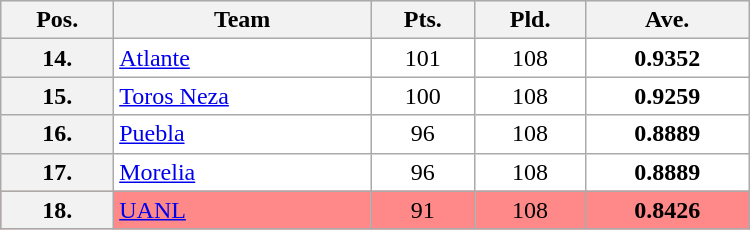<table class="wikitable"style="border: 1px solid #ffffff; background-color: #f0f0f0" cellspacing="1" cellpadding="1" width="500">
<tr bgcolor="#EFEFEF">
<th align="center">Pos.</th>
<th align="center">Team</th>
<th align="center">Pts.</th>
<th align="center">Pld.</th>
<th align="center">Ave.</th>
</tr>
<tr align="left" valign="top" bgcolor="ffffff">
<th align="center">14.</th>
<td><a href='#'>Atlante</a></td>
<td align="center">101</td>
<td align="center">108</td>
<td align="center"><strong>0.9352</strong></td>
</tr>
<tr align="left" valign="top" bgcolor="ffffff">
<th align="center">15.</th>
<td><a href='#'>Toros Neza</a></td>
<td align="center">100</td>
<td align="center">108</td>
<td align="center"><strong>0.9259</strong></td>
</tr>
<tr align="left" valign="top" bgcolor="ffffff">
<th align="center">16.</th>
<td><a href='#'>Puebla</a></td>
<td align="center">96</td>
<td align="center">108</td>
<td align="center"><strong>0.8889</strong></td>
</tr>
<tr align="left" valign="top" bgcolor="ffffff">
<th align="center">17.</th>
<td><a href='#'>Morelia</a></td>
<td align="center">96</td>
<td align="center">108</td>
<td align="center"><strong>0.8889</strong></td>
</tr>
<tr align="left" valign="top" bgcolor="ff8888">
<th align="center">18.</th>
<td><a href='#'>UANL</a></td>
<td align="center">91</td>
<td align="center">108</td>
<td align="center"><strong>0.8426</strong></td>
</tr>
</table>
